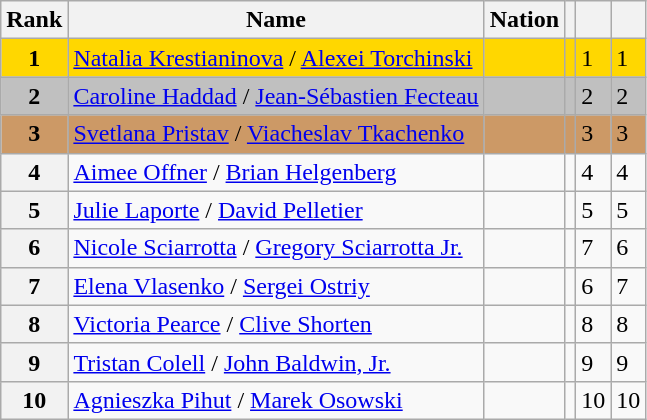<table class="wikitable sortable">
<tr>
<th>Rank</th>
<th>Name</th>
<th>Nation</th>
<th></th>
<th></th>
<th></th>
</tr>
<tr bgcolor=gold>
<td align=center><strong>1</strong></td>
<td><a href='#'>Natalia Krestianinova</a> / <a href='#'>Alexei Torchinski</a></td>
<td></td>
<td></td>
<td>1</td>
<td>1</td>
</tr>
<tr bgcolor=silver>
<td align=center><strong>2</strong></td>
<td><a href='#'>Caroline Haddad</a> / <a href='#'>Jean-Sébastien Fecteau</a></td>
<td></td>
<td></td>
<td>2</td>
<td>2</td>
</tr>
<tr bgcolor=cc9966>
<td align=center><strong>3</strong></td>
<td><a href='#'>Svetlana Pristav</a> / <a href='#'>Viacheslav Tkachenko</a></td>
<td></td>
<td></td>
<td>3</td>
<td>3</td>
</tr>
<tr>
<th>4</th>
<td><a href='#'>Aimee Offner</a> / <a href='#'>Brian Helgenberg</a></td>
<td></td>
<td></td>
<td>4</td>
<td>4</td>
</tr>
<tr>
<th>5</th>
<td><a href='#'>Julie Laporte</a> / <a href='#'>David Pelletier</a></td>
<td></td>
<td></td>
<td>5</td>
<td>5</td>
</tr>
<tr>
<th>6</th>
<td><a href='#'>Nicole Sciarrotta</a> / <a href='#'>Gregory Sciarrotta Jr.</a></td>
<td></td>
<td></td>
<td>7</td>
<td>6</td>
</tr>
<tr>
<th>7</th>
<td><a href='#'>Elena Vlasenko</a> / <a href='#'>Sergei Ostriy</a></td>
<td></td>
<td></td>
<td>6</td>
<td>7</td>
</tr>
<tr>
<th>8</th>
<td><a href='#'>Victoria Pearce</a> / <a href='#'>Clive Shorten</a></td>
<td></td>
<td></td>
<td>8</td>
<td>8</td>
</tr>
<tr>
<th>9</th>
<td><a href='#'>Tristan Colell</a> / <a href='#'>John Baldwin, Jr.</a></td>
<td></td>
<td></td>
<td>9</td>
<td>9</td>
</tr>
<tr>
<th>10</th>
<td><a href='#'>Agnieszka Pihut</a> / <a href='#'>Marek Osowski</a></td>
<td></td>
<td></td>
<td>10</td>
<td>10</td>
</tr>
</table>
